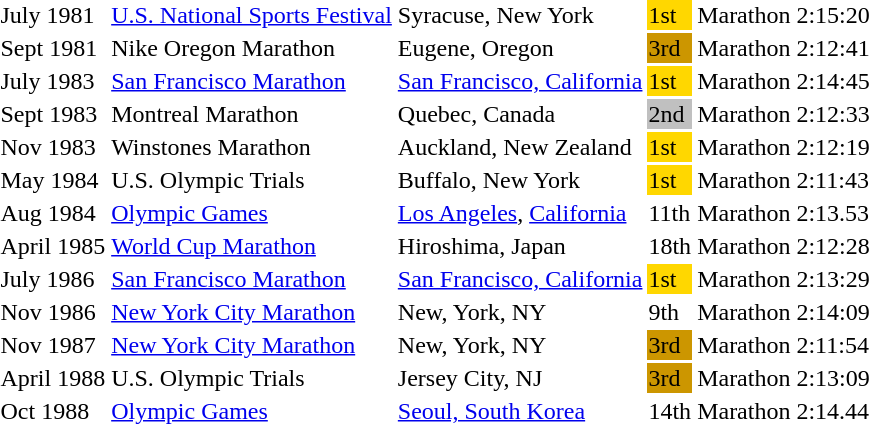<table>
<tr>
<td>July 1981</td>
<td><a href='#'>U.S. National Sports Festival</a></td>
<td>Syracuse, New York</td>
<td bgcolor=gold>1st</td>
<td>Marathon</td>
<td>2:15:20</td>
</tr>
<tr>
<td>Sept 1981</td>
<td>Nike Oregon Marathon</td>
<td>Eugene, Oregon</td>
<td bgcolor=cc9966">3rd</td>
<td>Marathon</td>
<td>2:12:41</td>
</tr>
<tr>
<td>July 1983</td>
<td><a href='#'>San Francisco Marathon</a></td>
<td><a href='#'>San Francisco, California</a></td>
<td bgcolor=gold>1st</td>
<td>Marathon</td>
<td>2:14:45</td>
</tr>
<tr>
<td>Sept 1983</td>
<td>Montreal Marathon</td>
<td>Quebec, Canada</td>
<td bgcolor=silver>2nd</td>
<td>Marathon</td>
<td>2:12:33</td>
</tr>
<tr>
<td>Nov 1983</td>
<td>Winstones Marathon</td>
<td>Auckland, New Zealand</td>
<td bgcolor=gold>1st</td>
<td>Marathon</td>
<td>2:12:19</td>
</tr>
<tr>
<td>May 1984</td>
<td>U.S. Olympic Trials</td>
<td>Buffalo, New York</td>
<td bgcolor=gold>1st</td>
<td>Marathon</td>
<td>2:11:43</td>
</tr>
<tr>
<td>Aug 1984</td>
<td><a href='#'>Olympic Games</a></td>
<td><a href='#'>Los Angeles</a>, <a href='#'>California</a></td>
<td>11th</td>
<td>Marathon</td>
<td>2:13.53</td>
</tr>
<tr>
<td>April 1985</td>
<td><a href='#'>World Cup Marathon</a></td>
<td>Hiroshima, Japan</td>
<td>18th</td>
<td>Marathon</td>
<td>2:12:28</td>
</tr>
<tr>
<td>July 1986</td>
<td><a href='#'>San Francisco Marathon</a></td>
<td><a href='#'>San Francisco, California</a></td>
<td bgcolor=gold>1st</td>
<td>Marathon</td>
<td>2:13:29</td>
</tr>
<tr>
<td>Nov 1986</td>
<td><a href='#'>New York City Marathon</a></td>
<td>New, York, NY</td>
<td>9th</td>
<td>Marathon</td>
<td>2:14:09</td>
</tr>
<tr>
<td>Nov 1987</td>
<td><a href='#'>New York City Marathon</a></td>
<td>New, York, NY</td>
<td bgcolor=cc9966">3rd</td>
<td>Marathon</td>
<td>2:11:54</td>
</tr>
<tr>
<td>April 1988</td>
<td>U.S. Olympic Trials</td>
<td>Jersey City, NJ</td>
<td bgcolor=cc9966">3rd</td>
<td>Marathon</td>
<td>2:13:09</td>
</tr>
<tr>
<td>Oct 1988</td>
<td><a href='#'>Olympic Games</a></td>
<td><a href='#'>Seoul, South Korea</a></td>
<td>14th</td>
<td>Marathon</td>
<td>2:14.44</td>
</tr>
</table>
